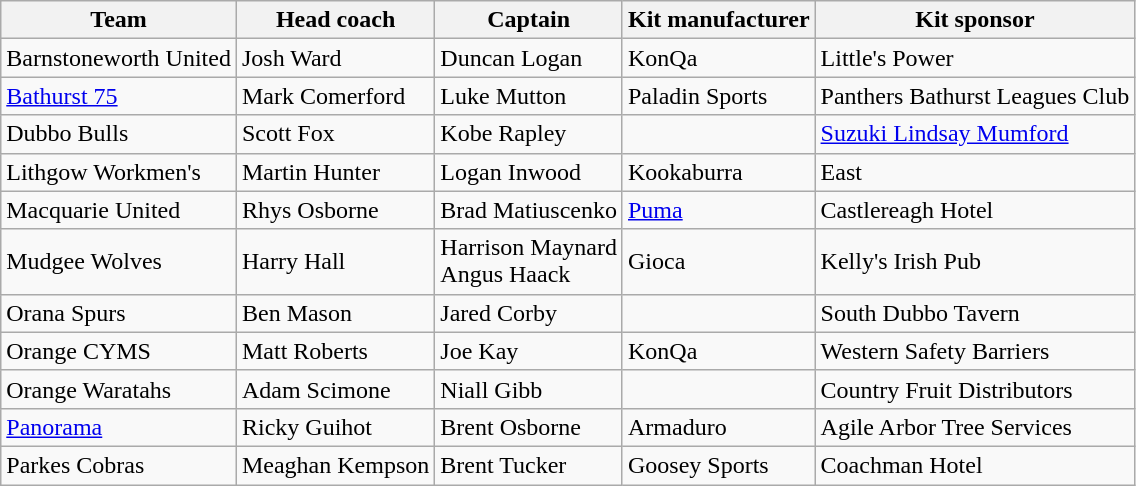<table class="wikitable sortable">
<tr>
<th>Team</th>
<th>Head coach</th>
<th>Captain</th>
<th>Kit manufacturer</th>
<th>Kit sponsor</th>
</tr>
<tr>
<td>Barnstoneworth United</td>
<td>Josh Ward</td>
<td>Duncan Logan</td>
<td>KonQa</td>
<td>Little's Power</td>
</tr>
<tr>
<td><a href='#'>Bathurst 75</a></td>
<td>Mark Comerford</td>
<td>Luke Mutton</td>
<td>Paladin Sports</td>
<td>Panthers Bathurst Leagues Club</td>
</tr>
<tr>
<td>Dubbo Bulls</td>
<td>Scott Fox</td>
<td>Kobe Rapley</td>
<td></td>
<td><a href='#'>Suzuki Lindsay Mumford</a></td>
</tr>
<tr>
<td>Lithgow Workmen's</td>
<td>Martin Hunter</td>
<td>Logan Inwood</td>
<td>Kookaburra</td>
<td>East</td>
</tr>
<tr>
<td>Macquarie United</td>
<td>Rhys Osborne</td>
<td>Brad Matiuscenko</td>
<td><a href='#'>Puma</a></td>
<td>Castlereagh Hotel</td>
</tr>
<tr>
<td>Mudgee Wolves</td>
<td>Harry Hall</td>
<td>Harrison Maynard<br>Angus Haack</td>
<td>Gioca</td>
<td>Kelly's Irish Pub</td>
</tr>
<tr>
<td>Orana Spurs</td>
<td>Ben Mason</td>
<td>Jared Corby</td>
<td></td>
<td>South Dubbo Tavern</td>
</tr>
<tr>
<td>Orange CYMS</td>
<td>Matt Roberts</td>
<td>Joe Kay</td>
<td>KonQa</td>
<td>Western Safety Barriers</td>
</tr>
<tr>
<td>Orange Waratahs</td>
<td>Adam Scimone</td>
<td>Niall Gibb</td>
<td></td>
<td>Country Fruit Distributors</td>
</tr>
<tr>
<td><a href='#'>Panorama</a></td>
<td>Ricky Guihot</td>
<td>Brent Osborne</td>
<td>Armaduro</td>
<td>Agile Arbor Tree Services</td>
</tr>
<tr>
<td>Parkes Cobras</td>
<td>Meaghan Kempson</td>
<td>Brent Tucker</td>
<td>Goosey Sports</td>
<td>Coachman Hotel</td>
</tr>
</table>
